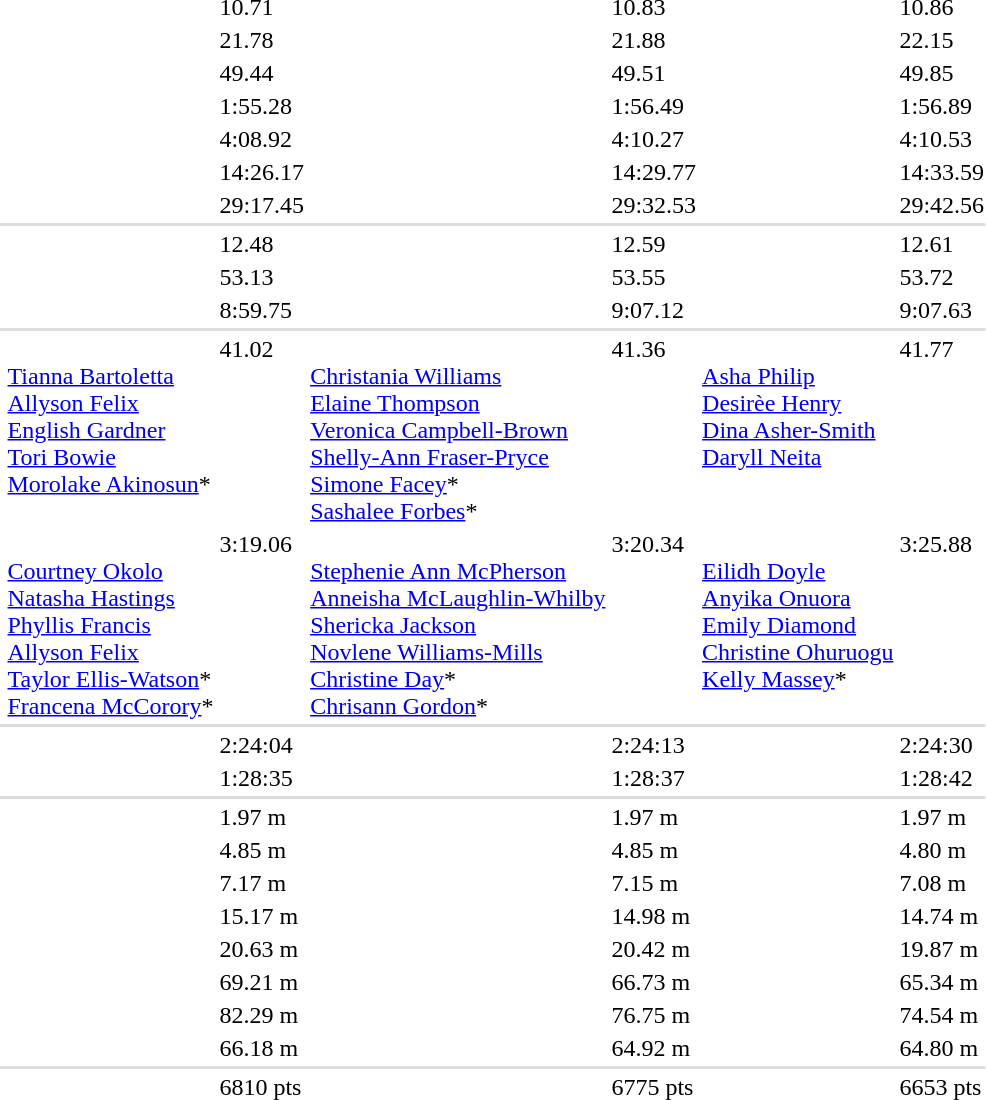<table>
<tr valign="top">
<td></td>
<td></td>
<td>10.71</td>
<td></td>
<td>10.83</td>
<td></td>
<td>10.86</td>
</tr>
<tr>
<td></td>
<td></td>
<td>21.78</td>
<td></td>
<td>21.88</td>
<td></td>
<td>22.15</td>
</tr>
<tr>
<td></td>
<td></td>
<td>49.44</td>
<td></td>
<td>49.51</td>
<td></td>
<td>49.85</td>
</tr>
<tr>
<td></td>
<td></td>
<td>1:55.28 <strong></strong></td>
<td></td>
<td>1:56.49</td>
<td></td>
<td>1:56.89</td>
</tr>
<tr>
<td></td>
<td></td>
<td>4:08.92</td>
<td></td>
<td>4:10.27</td>
<td></td>
<td>4:10.53</td>
</tr>
<tr>
<td></td>
<td></td>
<td>14:26.17 <strong></strong></td>
<td></td>
<td>14:29.77</td>
<td></td>
<td>14:33.59</td>
</tr>
<tr>
<td></td>
<td></td>
<td>29:17.45 <strong></strong></td>
<td></td>
<td>29:32.53 <strong></strong></td>
<td></td>
<td>29:42.56</td>
</tr>
<tr bgcolor=#DDDDDD>
<td colspan=7></td>
</tr>
<tr>
<td></td>
<td></td>
<td>12.48</td>
<td></td>
<td>12.59</td>
<td></td>
<td>12.61</td>
</tr>
<tr>
<td></td>
<td></td>
<td>53.13</td>
<td></td>
<td>53.55 <strong></strong></td>
<td></td>
<td>53.72</td>
</tr>
<tr>
<td></td>
<td></td>
<td>8:59.75 <strong></strong></td>
<td></td>
<td>9:07.12</td>
<td></td>
<td>9:07.63 <strong></strong></td>
</tr>
<tr bgcolor=#DDDDDD>
<td colspan=7></td>
</tr>
<tr valign="top">
<td></td>
<td valign=top><br><a href='#'>Tianna Bartoletta</a><br><a href='#'>Allyson Felix</a><br><a href='#'>English Gardner</a><br><a href='#'>Tori Bowie</a><br><a href='#'>Morolake Akinosun</a>*</td>
<td>41.02</td>
<td valign=top><br><a href='#'>Christania Williams</a><br><a href='#'>Elaine Thompson</a><br><a href='#'>Veronica Campbell-Brown</a><br><a href='#'>Shelly-Ann Fraser-Pryce</a><br><a href='#'>Simone Facey</a>*<br><a href='#'>Sashalee Forbes</a>*</td>
<td>41.36</td>
<td valign=top><br><a href='#'>Asha Philip</a><br><a href='#'>Desirèe Henry</a><br><a href='#'>Dina Asher-Smith</a><br><a href='#'>Daryll Neita</a></td>
<td>41.77 <strong></strong></td>
</tr>
<tr valign="top">
<td></td>
<td valign=top><br><a href='#'>Courtney Okolo</a><br><a href='#'>Natasha Hastings</a><br><a href='#'>Phyllis Francis</a><br><a href='#'>Allyson Felix</a><br><a href='#'>Taylor Ellis-Watson</a>*<br><a href='#'>Francena McCorory</a>*</td>
<td>3:19.06</td>
<td valign=top><br><a href='#'>Stephenie Ann McPherson</a><br><a href='#'>Anneisha McLaughlin-Whilby</a><br><a href='#'>Shericka Jackson</a><br><a href='#'>Novlene Williams-Mills</a><br><a href='#'>Christine Day</a>*<br><a href='#'>Chrisann Gordon</a>*</td>
<td>3:20.34</td>
<td valign=top><br><a href='#'>Eilidh Doyle</a><br><a href='#'>Anyika Onuora</a><br><a href='#'>Emily Diamond</a><br><a href='#'>Christine Ohuruogu</a><br><a href='#'>Kelly Massey</a>*</td>
<td>3:25.88</td>
</tr>
<tr bgcolor=#DDDDDD>
<td colspan=7></td>
</tr>
<tr valign="top">
<td></td>
<td></td>
<td>2:24:04</td>
<td></td>
<td>2:24:13</td>
<td></td>
<td>2:24:30</td>
</tr>
<tr valign="top">
<td></td>
<td></td>
<td>1:28:35</td>
<td></td>
<td>1:28:37</td>
<td></td>
<td>1:28:42</td>
</tr>
<tr bgcolor=#DDDDDD>
<td colspan=7></td>
</tr>
<tr>
<td></td>
<td></td>
<td>1.97 m</td>
<td></td>
<td>1.97 m</td>
<td></td>
<td>1.97 m</td>
</tr>
<tr>
<td></td>
<td></td>
<td>4.85 m</td>
<td></td>
<td>4.85 m</td>
<td></td>
<td>4.80 m <strong></strong></td>
</tr>
<tr>
<td></td>
<td></td>
<td>7.17 m</td>
<td></td>
<td>7.15 m</td>
<td></td>
<td>7.08 m <strong></strong></td>
</tr>
<tr>
<td></td>
<td></td>
<td>15.17 m</td>
<td></td>
<td>14.98 m</td>
<td></td>
<td>14.74 m</td>
</tr>
<tr>
<td></td>
<td></td>
<td>20.63 m <strong></strong></td>
<td></td>
<td>20.42 m</td>
<td></td>
<td>19.87 m <strong></strong></td>
</tr>
<tr>
<td></td>
<td></td>
<td>69.21 m</td>
<td></td>
<td>66.73 m <strong></strong></td>
<td></td>
<td>65.34 m</td>
</tr>
<tr>
<td></td>
<td></td>
<td>82.29 m <strong></strong></td>
<td></td>
<td>76.75 m</td>
<td></td>
<td>74.54 m <strong></strong></td>
</tr>
<tr valign="top">
<td></td>
<td></td>
<td>66.18 m <strong></strong></td>
<td></td>
<td>64.92 m</td>
<td></td>
<td>64.80 m</td>
</tr>
<tr bgcolor=#DDDDDD>
<td colspan=7></td>
</tr>
<tr valign="top">
<td></td>
<td></td>
<td>6810 pts <strong></strong></td>
<td></td>
<td>6775 pts</td>
<td></td>
<td>6653 pts</td>
</tr>
</table>
